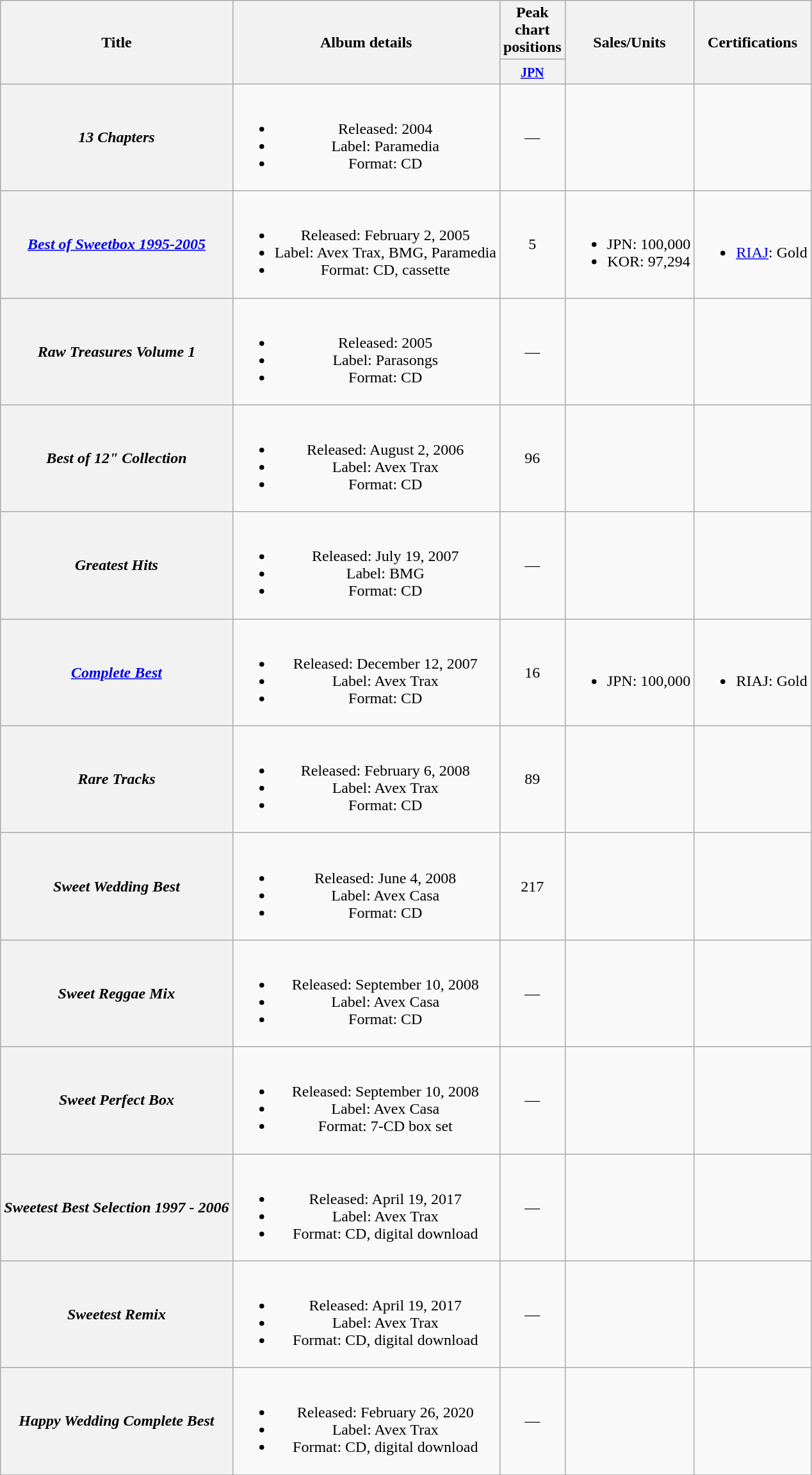<table class="wikitable plainrowheaders" style="text-align:center;">
<tr>
<th rowspan="2" scope="col">Title</th>
<th rowspan="2" scope="col">Album details</th>
<th colspan="1">Peak chart positions</th>
<th rowspan="2" scope="col">Sales/Units</th>
<th rowspan="2">Certifications</th>
</tr>
<tr>
<th style="width:3em;"><small><a href='#'>JPN</a></small><br></th>
</tr>
<tr>
<th scope="row"><em>13 Chapters</em></th>
<td><br><ul><li>Released: 2004</li><li>Label: Paramedia</li><li>Format: CD</li></ul></td>
<td>—</td>
<td></td>
<td></td>
</tr>
<tr>
<th scope="row"><em><a href='#'>Best of Sweetbox 1995-2005</a></em></th>
<td><br><ul><li>Released: February 2, 2005</li><li>Label: Avex Trax, BMG, Paramedia</li><li>Format: CD, cassette</li></ul></td>
<td>5</td>
<td><br><ul><li>JPN: 100,000</li><li>KOR: 97,294</li></ul></td>
<td><br><ul><li><a href='#'>RIAJ</a>: Gold</li></ul></td>
</tr>
<tr>
<th scope="row"><em>Raw Treasures Volume 1</em></th>
<td><br><ul><li>Released: 2005</li><li>Label: Parasongs</li><li>Format: CD</li></ul></td>
<td>—</td>
<td></td>
<td></td>
</tr>
<tr>
<th scope="row"><em>Best of 12" Collection</em></th>
<td><br><ul><li>Released: August 2, 2006</li><li>Label: Avex Trax</li><li>Format: CD</li></ul></td>
<td>96</td>
<td></td>
<td></td>
</tr>
<tr>
<th scope="row"><em>Greatest Hits</em></th>
<td><br><ul><li>Released: July 19, 2007</li><li>Label: BMG</li><li>Format: CD</li></ul></td>
<td>—</td>
<td></td>
<td></td>
</tr>
<tr>
<th scope="row"><em><a href='#'>Complete Best</a></em></th>
<td><br><ul><li>Released: December 12, 2007</li><li>Label: Avex Trax</li><li>Format: CD</li></ul></td>
<td>16</td>
<td><br><ul><li>JPN: 100,000</li></ul></td>
<td><br><ul><li>RIAJ: Gold</li></ul></td>
</tr>
<tr>
<th scope="row"><em>Rare Tracks</em></th>
<td><br><ul><li>Released: February 6, 2008</li><li>Label: Avex Trax</li><li>Format: CD</li></ul></td>
<td>89</td>
<td></td>
<td></td>
</tr>
<tr>
<th scope="row"><em>Sweet Wedding Best</em></th>
<td><br><ul><li>Released: June 4, 2008</li><li>Label: Avex Casa</li><li>Format: CD</li></ul></td>
<td>217</td>
<td></td>
<td></td>
</tr>
<tr>
<th scope="row"><em>Sweet Reggae Mix</em></th>
<td><br><ul><li>Released: September 10, 2008</li><li>Label: Avex Casa</li><li>Format: CD</li></ul></td>
<td>—</td>
<td></td>
<td></td>
</tr>
<tr>
<th scope="row"><em>Sweet Perfect Box</em></th>
<td><br><ul><li>Released: September 10, 2008</li><li>Label: Avex Casa</li><li>Format: 7-CD box set</li></ul></td>
<td>—</td>
<td></td>
<td></td>
</tr>
<tr>
<th scope="row"><em>Sweetest Best Selection 1997 - 2006</em></th>
<td><br><ul><li>Released: April 19, 2017</li><li>Label: Avex Trax</li><li>Format: CD, digital download</li></ul></td>
<td>—</td>
<td></td>
<td></td>
</tr>
<tr>
<th scope="row"><em>Sweetest Remix</em></th>
<td><br><ul><li>Released: April 19, 2017</li><li>Label: Avex Trax</li><li>Format: CD, digital download</li></ul></td>
<td>—</td>
<td></td>
<td></td>
</tr>
<tr>
<th scope="row"><em>Happy Wedding Complete Best</em></th>
<td><br><ul><li>Released: February 26, 2020</li><li>Label: Avex Trax</li><li>Format: CD, digital download</li></ul></td>
<td>—</td>
<td></td>
<td></td>
</tr>
<tr>
</tr>
</table>
